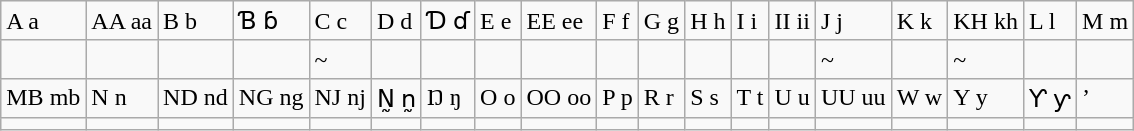<table class="wikitable">
<tr>
<td>A a</td>
<td>AA aa</td>
<td>B b</td>
<td>Ɓ ɓ</td>
<td>C c</td>
<td>D d</td>
<td>Ɗ ɗ</td>
<td>E e</td>
<td>EE ee</td>
<td>F f</td>
<td>G g</td>
<td>H h</td>
<td>I i</td>
<td>II ii</td>
<td>J j</td>
<td>K k</td>
<td>KH kh</td>
<td>L l</td>
<td>M m</td>
</tr>
<tr>
<td></td>
<td></td>
<td></td>
<td></td>
<td>‍~‍</td>
<td></td>
<td></td>
<td></td>
<td></td>
<td></td>
<td></td>
<td></td>
<td></td>
<td></td>
<td>~‍</td>
<td></td>
<td>~</td>
<td></td>
<td></td>
</tr>
<tr>
<td>MB mb</td>
<td>N n</td>
<td>ND nd</td>
<td>NG ng</td>
<td>NJ nj</td>
<td>N̰ n̰</td>
<td>Ŋ ŋ</td>
<td>O o</td>
<td>OO oo</td>
<td>P p</td>
<td>R r</td>
<td>S s</td>
<td>T t</td>
<td>U u</td>
<td>UU uu</td>
<td>W w</td>
<td>Y y</td>
<td>Ƴ ƴ</td>
<td>’</td>
</tr>
<tr>
<td></td>
<td></td>
<td></td>
<td></td>
<td></td>
<td></td>
<td></td>
<td></td>
<td></td>
<td></td>
<td></td>
<td></td>
<td></td>
<td></td>
<td></td>
<td></td>
<td></td>
<td></td>
<td></td>
</tr>
</table>
